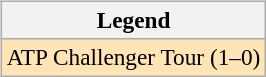<table>
<tr valign=top>
<td><br><table class=wikitable style=font-size:97%>
<tr>
<th>Legend</th>
</tr>
<tr style="background:moccasin;">
<td>ATP Challenger Tour (1–0)</td>
</tr>
</table>
</td>
<td></td>
</tr>
</table>
